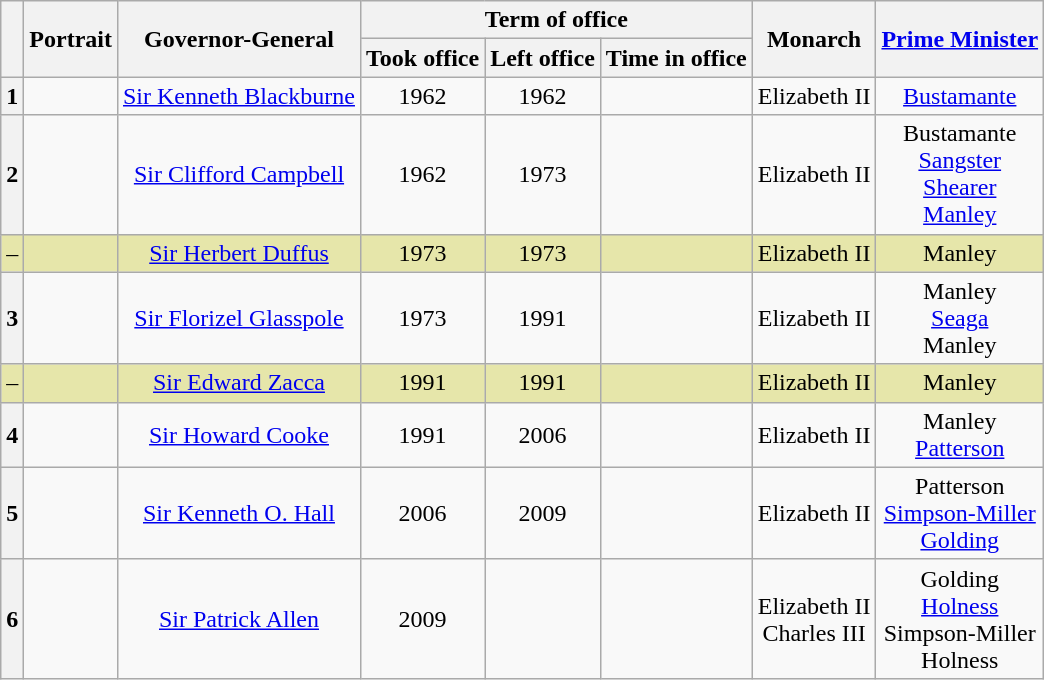<table class="wikitable" style="text-align:center">
<tr>
<th rowspan=2></th>
<th rowspan=2>Portrait</th>
<th rowspan=2>Governor-General<br></th>
<th colspan=3>Term of office</th>
<th rowspan=2>Monarch</th>
<th rowspan=2><a href='#'>Prime Minister</a></th>
</tr>
<tr>
<th>Took office</th>
<th>Left office</th>
<th>Time in office</th>
</tr>
<tr>
<th>1</th>
<td></td>
<td><a href='#'>Sir Kenneth Blackburne</a><br></td>
<td> 1962</td>
<td> 1962</td>
<td></td>
<td>Elizabeth II</td>
<td><a href='#'>Bustamante</a></td>
</tr>
<tr>
<th>2</th>
<td></td>
<td><a href='#'>Sir Clifford Campbell</a><br></td>
<td> 1962</td>
<td> 1973</td>
<td></td>
<td>Elizabeth II</td>
<td>Bustamante<br><a href='#'>Sangster</a><br><a href='#'>Shearer</a><br><a href='#'>Manley</a></td>
</tr>
<tr style="background:#e6e6aa;">
<td>–</td>
<td></td>
<td><a href='#'>Sir Herbert Duffus</a><br></td>
<td> 1973</td>
<td> 1973</td>
<td></td>
<td>Elizabeth II</td>
<td>Manley</td>
</tr>
<tr>
<th>3</th>
<td></td>
<td><a href='#'>Sir Florizel Glasspole</a><br></td>
<td> 1973</td>
<td> 1991</td>
<td></td>
<td>Elizabeth II</td>
<td>Manley<br><a href='#'>Seaga</a><br>Manley</td>
</tr>
<tr style="background:#e6e6aa;">
<td>–</td>
<td></td>
<td><a href='#'>Sir Edward Zacca</a><br></td>
<td> 1991</td>
<td> 1991</td>
<td></td>
<td>Elizabeth II</td>
<td>Manley</td>
</tr>
<tr>
<th>4</th>
<td></td>
<td><a href='#'>Sir Howard Cooke</a><br></td>
<td> 1991</td>
<td> 2006</td>
<td></td>
<td>Elizabeth II</td>
<td>Manley<br><a href='#'>Patterson</a></td>
</tr>
<tr>
<th>5</th>
<td></td>
<td><a href='#'>Sir Kenneth O. Hall</a><br></td>
<td> 2006</td>
<td> 2009</td>
<td></td>
<td>Elizabeth II</td>
<td>Patterson<br><a href='#'>Simpson-Miller</a><br><a href='#'>Golding</a></td>
</tr>
<tr>
<th>6</th>
<td></td>
<td><a href='#'>Sir Patrick Allen</a><br></td>
<td> 2009</td>
<td></td>
<td></td>
<td>Elizabeth II<br>Charles III</td>
<td>Golding<br><a href='#'>Holness</a><br>Simpson-Miller<br>Holness</td>
</tr>
</table>
